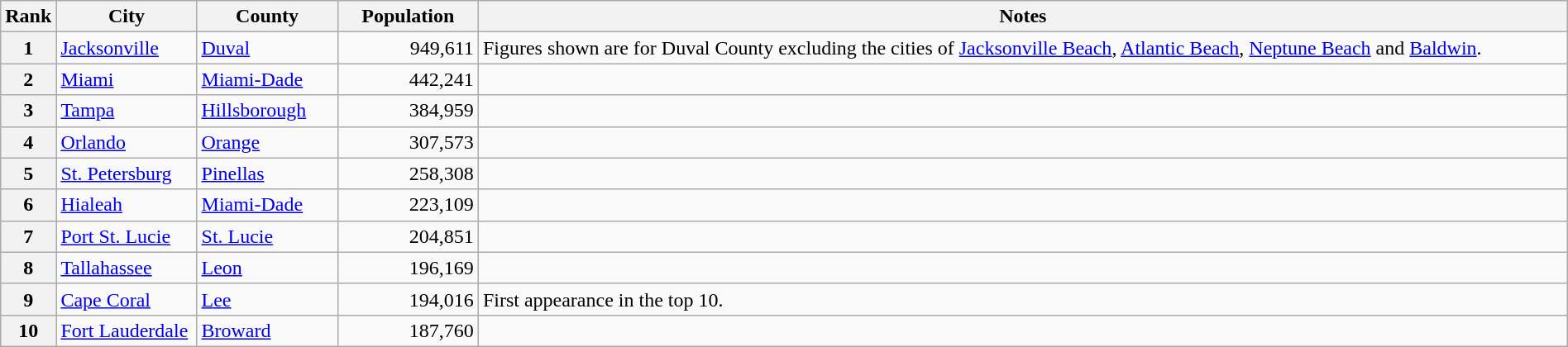<table class="wikitable plainrowheaders" style="width:100%">
<tr>
<th scope="col" style="width:3%;">Rank</th>
<th scope="col" style="width:9%;">City</th>
<th scope="col" style="width:9%;">County</th>
<th scope="col" style="width:9%;">Population</th>
<th scope="col" style="width:70%;">Notes</th>
</tr>
<tr>
<th scope="row">1</th>
<td><a href='#'>Jacksonville</a></td>
<td><a href='#'>Duval</a></td>
<td align="right">949,611</td>
<td>Figures shown are for Duval County excluding the cities of <a href='#'>Jacksonville Beach</a>, <a href='#'>Atlantic Beach</a>, <a href='#'>Neptune Beach</a> and <a href='#'>Baldwin</a>.</td>
</tr>
<tr>
<th scope="row">2</th>
<td><a href='#'>Miami</a></td>
<td><a href='#'>Miami-Dade</a></td>
<td align="right">442,241</td>
<td></td>
</tr>
<tr>
<th scope="row">3</th>
<td><a href='#'>Tampa</a></td>
<td><a href='#'>Hillsborough</a></td>
<td align="right">384,959</td>
<td></td>
</tr>
<tr>
<th scope="row">4</th>
<td><a href='#'>Orlando</a></td>
<td><a href='#'>Orange</a></td>
<td align="right">307,573</td>
<td></td>
</tr>
<tr>
<th scope="row">5</th>
<td><a href='#'>St. Petersburg</a></td>
<td><a href='#'>Pinellas</a></td>
<td align="right">258,308</td>
<td></td>
</tr>
<tr>
<th scope="row">6</th>
<td><a href='#'>Hialeah</a></td>
<td><a href='#'>Miami-Dade</a></td>
<td align="right">223,109</td>
<td></td>
</tr>
<tr>
<th scope="row">7</th>
<td><a href='#'>Port St. Lucie</a></td>
<td><a href='#'>St. Lucie</a></td>
<td align="right">204,851</td>
<td></td>
</tr>
<tr>
<th scope="row">8</th>
<td><a href='#'>Tallahassee</a></td>
<td><a href='#'>Leon</a></td>
<td align="right">196,169</td>
<td></td>
</tr>
<tr>
<th scope="row">9</th>
<td><a href='#'>Cape Coral</a></td>
<td><a href='#'>Lee</a></td>
<td align="right">194,016</td>
<td>First appearance in the top 10.</td>
</tr>
<tr>
<th scope="row">10</th>
<td><a href='#'>Fort Lauderdale</a></td>
<td><a href='#'>Broward</a></td>
<td align="right">187,760</td>
<td></td>
</tr>
</table>
